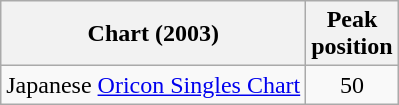<table class="wikitable">
<tr>
<th>Chart (2003)</th>
<th>Peak<br>position</th>
</tr>
<tr>
<td>Japanese <a href='#'>Oricon Singles Chart</a></td>
<td align="center">50</td>
</tr>
</table>
